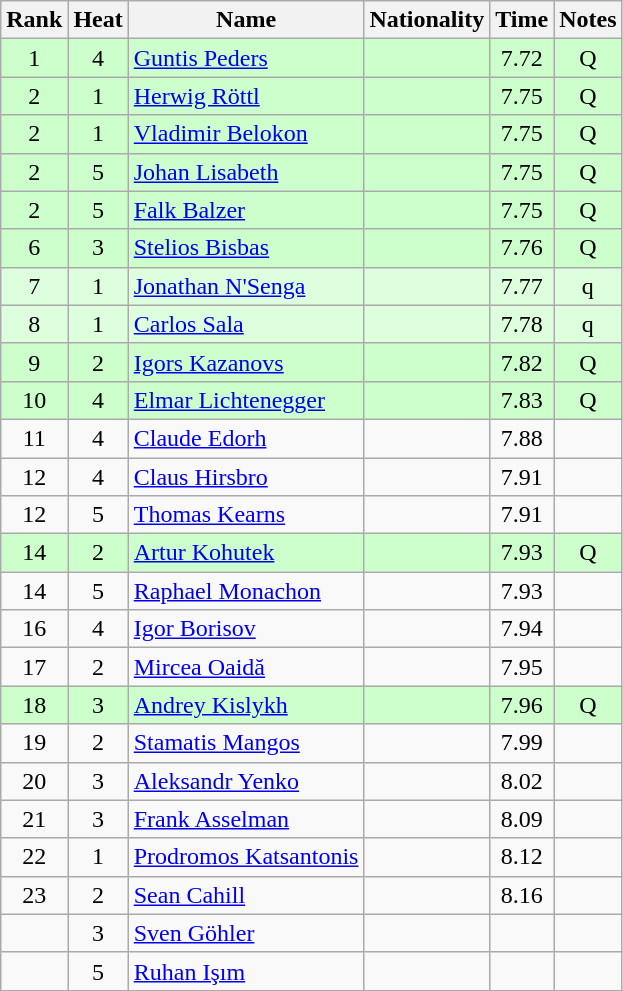<table class="wikitable sortable" style="text-align:center">
<tr>
<th>Rank</th>
<th>Heat</th>
<th>Name</th>
<th>Nationality</th>
<th>Time</th>
<th>Notes</th>
</tr>
<tr bgcolor=ccffcc>
<td>1</td>
<td>4</td>
<td align="left"><a href='#'>Guntis Peders</a></td>
<td align=left></td>
<td>7.72</td>
<td>Q</td>
</tr>
<tr bgcolor=ccffcc>
<td>2</td>
<td>1</td>
<td align="left"><a href='#'>Herwig Röttl</a></td>
<td align=left></td>
<td>7.75</td>
<td>Q</td>
</tr>
<tr bgcolor=ccffcc>
<td>2</td>
<td>1</td>
<td align="left"><a href='#'>Vladimir Belokon</a></td>
<td align=left></td>
<td>7.75</td>
<td>Q</td>
</tr>
<tr bgcolor=ccffcc>
<td>2</td>
<td>5</td>
<td align="left"><a href='#'>Johan Lisabeth</a></td>
<td align=left></td>
<td>7.75</td>
<td>Q</td>
</tr>
<tr bgcolor=ccffcc>
<td>2</td>
<td>5</td>
<td align="left"><a href='#'>Falk Balzer</a></td>
<td align=left></td>
<td>7.75</td>
<td>Q</td>
</tr>
<tr bgcolor=ccffcc>
<td>6</td>
<td>3</td>
<td align="left"><a href='#'>Stelios Bisbas</a></td>
<td align=left></td>
<td>7.76</td>
<td>Q</td>
</tr>
<tr bgcolor=ddffdd>
<td>7</td>
<td>1</td>
<td align="left"><a href='#'>Jonathan N'Senga</a></td>
<td align=left></td>
<td>7.77</td>
<td>q</td>
</tr>
<tr bgcolor=ddffdd>
<td>8</td>
<td>1</td>
<td align="left"><a href='#'>Carlos Sala</a></td>
<td align=left></td>
<td>7.78</td>
<td>q</td>
</tr>
<tr bgcolor=ccffcc>
<td>9</td>
<td>2</td>
<td align="left"><a href='#'>Igors Kazanovs</a></td>
<td align=left></td>
<td>7.82</td>
<td>Q</td>
</tr>
<tr bgcolor=ccffcc>
<td>10</td>
<td>4</td>
<td align="left"><a href='#'>Elmar Lichtenegger</a></td>
<td align=left></td>
<td>7.83</td>
<td>Q</td>
</tr>
<tr>
<td>11</td>
<td>4</td>
<td align="left"><a href='#'>Claude Edorh</a></td>
<td align=left></td>
<td>7.88</td>
<td></td>
</tr>
<tr>
<td>12</td>
<td>4</td>
<td align="left"><a href='#'>Claus Hirsbro</a></td>
<td align=left></td>
<td>7.91</td>
<td></td>
</tr>
<tr>
<td>12</td>
<td>5</td>
<td align="left"><a href='#'>Thomas Kearns</a></td>
<td align=left></td>
<td>7.91</td>
<td></td>
</tr>
<tr bgcolor=ccffcc>
<td>14</td>
<td>2</td>
<td align="left"><a href='#'>Artur Kohutek</a></td>
<td align=left></td>
<td>7.93</td>
<td>Q</td>
</tr>
<tr>
<td>14</td>
<td>5</td>
<td align="left"><a href='#'>Raphael Monachon</a></td>
<td align=left></td>
<td>7.93</td>
<td></td>
</tr>
<tr>
<td>16</td>
<td>4</td>
<td align="left"><a href='#'>Igor Borisov</a></td>
<td align=left></td>
<td>7.94</td>
<td></td>
</tr>
<tr>
<td>17</td>
<td>2</td>
<td align="left"><a href='#'>Mircea Oaidă</a></td>
<td align=left></td>
<td>7.95</td>
<td></td>
</tr>
<tr bgcolor=ccffcc>
<td>18</td>
<td>3</td>
<td align="left"><a href='#'>Andrey Kislykh</a></td>
<td align=left></td>
<td>7.96</td>
<td>Q</td>
</tr>
<tr>
<td>19</td>
<td>2</td>
<td align="left"><a href='#'>Stamatis Mangos</a></td>
<td align=left></td>
<td>7.99</td>
<td></td>
</tr>
<tr>
<td>20</td>
<td>3</td>
<td align="left"><a href='#'>Aleksandr Yenko</a></td>
<td align=left></td>
<td>8.02</td>
<td></td>
</tr>
<tr>
<td>21</td>
<td>3</td>
<td align="left"><a href='#'>Frank Asselman</a></td>
<td align=left></td>
<td>8.09</td>
<td></td>
</tr>
<tr>
<td>22</td>
<td>1</td>
<td align="left"><a href='#'>Prodromos Katsantonis</a></td>
<td align=left></td>
<td>8.12</td>
<td></td>
</tr>
<tr>
<td>23</td>
<td>2</td>
<td align="left"><a href='#'>Sean Cahill</a></td>
<td align=left></td>
<td>8.16</td>
<td></td>
</tr>
<tr>
<td></td>
<td>3</td>
<td align="left"><a href='#'>Sven Göhler</a></td>
<td align=left></td>
<td></td>
<td></td>
</tr>
<tr>
<td></td>
<td>5</td>
<td align="left"><a href='#'>Ruhan Işım</a></td>
<td align=left></td>
<td></td>
<td></td>
</tr>
</table>
